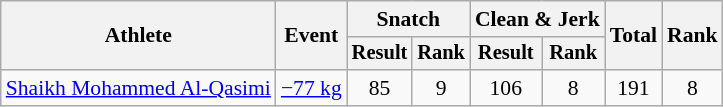<table class="wikitable" style="font-size:90%">
<tr>
<th rowspan="2">Athlete</th>
<th rowspan="2">Event</th>
<th colspan="2">Snatch</th>
<th colspan="2">Clean & Jerk</th>
<th rowspan="2">Total</th>
<th rowspan="2">Rank</th>
</tr>
<tr style="font-size:95%">
<th>Result</th>
<th>Rank</th>
<th>Result</th>
<th>Rank</th>
</tr>
<tr align=center>
<td align=left><a href='#'>Shaikh Mohammed Al-Qasimi</a></td>
<td align=left><a href='#'>−77 kg</a></td>
<td>85</td>
<td>9</td>
<td>106</td>
<td>8</td>
<td>191</td>
<td>8</td>
</tr>
</table>
